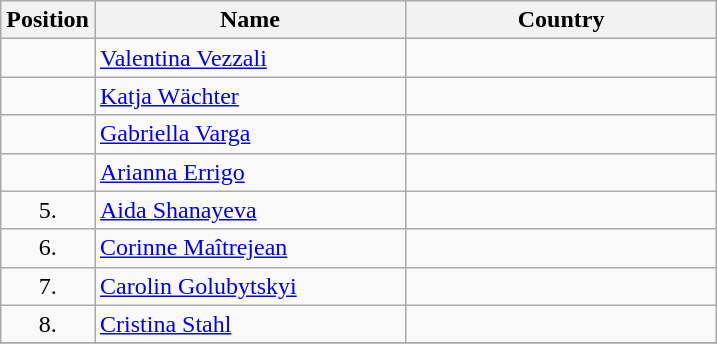<table class="wikitable">
<tr>
<th width="20">Position</th>
<th width="200">Name</th>
<th width="200">Country</th>
</tr>
<tr>
<td align="center"></td>
<td><a href='#'>Valentina Vezzali</a></td>
<td></td>
</tr>
<tr>
<td align="center"></td>
<td><a href='#'>Katja Wächter</a></td>
<td></td>
</tr>
<tr>
<td align="center"></td>
<td><a href='#'>Gabriella Varga</a></td>
<td></td>
</tr>
<tr>
<td align="center"></td>
<td><a href='#'>Arianna Errigo</a></td>
<td></td>
</tr>
<tr>
<td align="center">5.</td>
<td><a href='#'>Aida Shanayeva</a></td>
<td></td>
</tr>
<tr>
<td align="center">6.</td>
<td><a href='#'>Corinne Maîtrejean</a></td>
<td></td>
</tr>
<tr>
<td align="center">7.</td>
<td><a href='#'>Carolin Golubytskyi</a></td>
<td></td>
</tr>
<tr>
<td align="center">8.</td>
<td><a href='#'>Cristina Stahl</a></td>
<td></td>
</tr>
<tr>
</tr>
</table>
